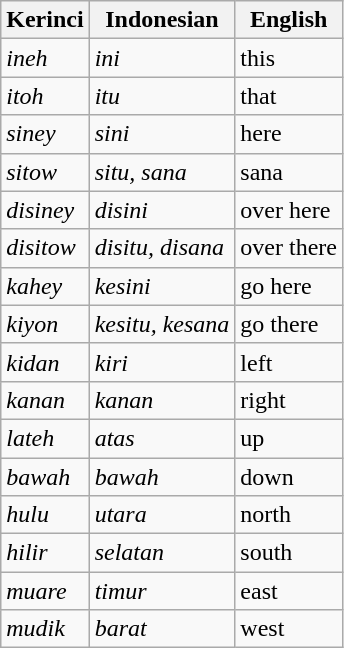<table class="wikitable">
<tr>
<th>Kerinci</th>
<th>Indonesian</th>
<th>English</th>
</tr>
<tr>
<td><em>ineh</em></td>
<td><em>ini</em></td>
<td>this</td>
</tr>
<tr>
<td><em>itoh</em></td>
<td><em>itu</em></td>
<td>that</td>
</tr>
<tr>
<td><em>siney</em></td>
<td><em>sini</em></td>
<td>here</td>
</tr>
<tr>
<td><em>sitow</em></td>
<td><em>situ, sana</em></td>
<td>sana</td>
</tr>
<tr>
<td><em>disiney</em></td>
<td><em>disini</em></td>
<td>over here</td>
</tr>
<tr>
<td><em>disitow</em></td>
<td><em>disitu, disana</em></td>
<td>over there</td>
</tr>
<tr>
<td><em>kahey</em></td>
<td><em>kesini</em></td>
<td>go here</td>
</tr>
<tr>
<td><em>kiyon</em></td>
<td><em>kesitu, kesana</em></td>
<td>go there</td>
</tr>
<tr>
<td><em>kidan</em></td>
<td><em>kiri</em></td>
<td>left</td>
</tr>
<tr>
<td><em>kanan</em></td>
<td><em>kanan</em></td>
<td>right</td>
</tr>
<tr>
<td><em>lateh</em></td>
<td><em>atas</em></td>
<td>up</td>
</tr>
<tr>
<td><em>bawah</em></td>
<td><em>bawah</em></td>
<td>down</td>
</tr>
<tr>
<td><em>hulu</em></td>
<td><em>utara</em></td>
<td>north</td>
</tr>
<tr>
<td><em>hilir</em></td>
<td><em>selatan</em></td>
<td>south</td>
</tr>
<tr>
<td><em>muare</em></td>
<td><em>timur</em></td>
<td>east</td>
</tr>
<tr>
<td><em>mudik</em></td>
<td><em>barat</em></td>
<td>west</td>
</tr>
</table>
